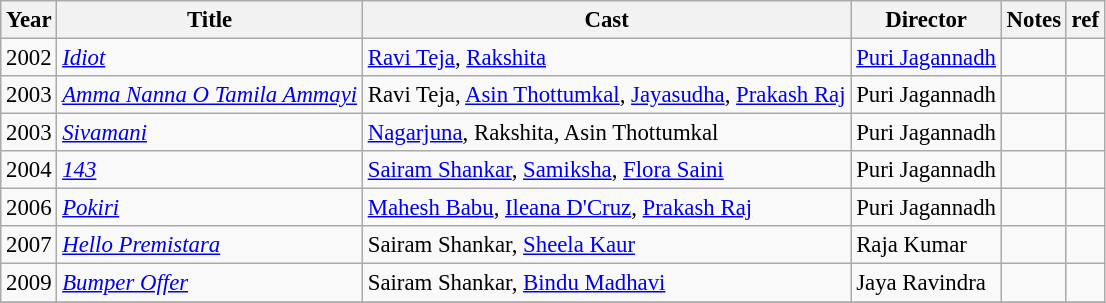<table class="wikitable" style="font-size: 95%;">
<tr>
<th>Year</th>
<th>Title</th>
<th>Cast</th>
<th>Director</th>
<th>Notes</th>
<th>ref</th>
</tr>
<tr>
<td>2002</td>
<td><em><a href='#'>Idiot</a></em></td>
<td><a href='#'>Ravi Teja</a>, <a href='#'>Rakshita</a></td>
<td><a href='#'>Puri Jagannadh</a></td>
<td></td>
<td></td>
</tr>
<tr>
<td>2003</td>
<td><em><a href='#'>Amma Nanna O Tamila Ammayi</a></em></td>
<td>Ravi Teja, <a href='#'>Asin Thottumkal</a>, <a href='#'>Jayasudha</a>, <a href='#'>Prakash Raj</a></td>
<td>Puri Jagannadh</td>
<td></td>
<td></td>
</tr>
<tr>
<td>2003</td>
<td><em><a href='#'>Sivamani</a></em></td>
<td><a href='#'>Nagarjuna</a>, Rakshita, Asin Thottumkal</td>
<td>Puri Jagannadh</td>
<td></td>
<td></td>
</tr>
<tr>
<td>2004</td>
<td><em><a href='#'>143</a></em></td>
<td><a href='#'>Sairam Shankar</a>, <a href='#'>Samiksha</a>, <a href='#'>Flora Saini</a></td>
<td>Puri Jagannadh</td>
<td></td>
<td></td>
</tr>
<tr>
<td>2006</td>
<td><em><a href='#'>Pokiri</a></em></td>
<td><a href='#'>Mahesh Babu</a>, <a href='#'>Ileana D'Cruz</a>, <a href='#'>Prakash Raj</a></td>
<td>Puri Jagannadh</td>
<td></td>
<td></td>
</tr>
<tr>
<td>2007</td>
<td><em><a href='#'>Hello Premistara</a></em></td>
<td>Sairam Shankar, <a href='#'>Sheela Kaur</a></td>
<td>Raja Kumar</td>
<td></td>
<td></td>
</tr>
<tr>
<td>2009</td>
<td><em><a href='#'>Bumper Offer</a></em></td>
<td>Sairam Shankar, <a href='#'>Bindu Madhavi</a></td>
<td>Jaya Ravindra</td>
<td></td>
<td></td>
</tr>
<tr>
</tr>
</table>
